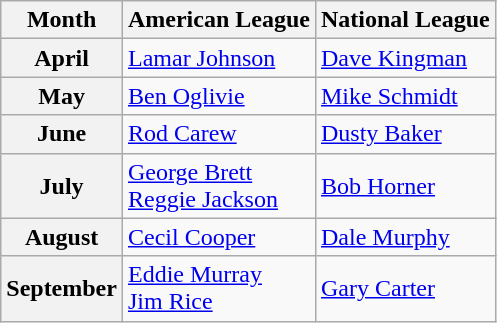<table class="wikitable">
<tr>
<th>Month</th>
<th>American League</th>
<th>National League</th>
</tr>
<tr>
<th>April</th>
<td><a href='#'>Lamar Johnson</a></td>
<td><a href='#'>Dave Kingman</a></td>
</tr>
<tr>
<th>May</th>
<td><a href='#'>Ben Oglivie</a></td>
<td><a href='#'>Mike Schmidt</a></td>
</tr>
<tr>
<th>June</th>
<td><a href='#'>Rod Carew</a></td>
<td><a href='#'>Dusty Baker</a></td>
</tr>
<tr>
<th>July</th>
<td><a href='#'>George Brett</a><br><a href='#'>Reggie Jackson</a></td>
<td><a href='#'>Bob Horner</a></td>
</tr>
<tr>
<th>August</th>
<td><a href='#'>Cecil Cooper</a></td>
<td><a href='#'>Dale Murphy</a></td>
</tr>
<tr>
<th>September</th>
<td><a href='#'>Eddie Murray</a><br><a href='#'>Jim Rice</a></td>
<td><a href='#'>Gary Carter</a></td>
</tr>
</table>
